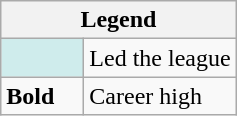<table class="wikitable mw-collapsible mw-collapsed">
<tr>
<th colspan="2">Legend</th>
</tr>
<tr>
<td style="background:#cfecec; width:3em;"></td>
<td>Led the league</td>
</tr>
<tr>
<td><strong>Bold</strong></td>
<td>Career high</td>
</tr>
</table>
